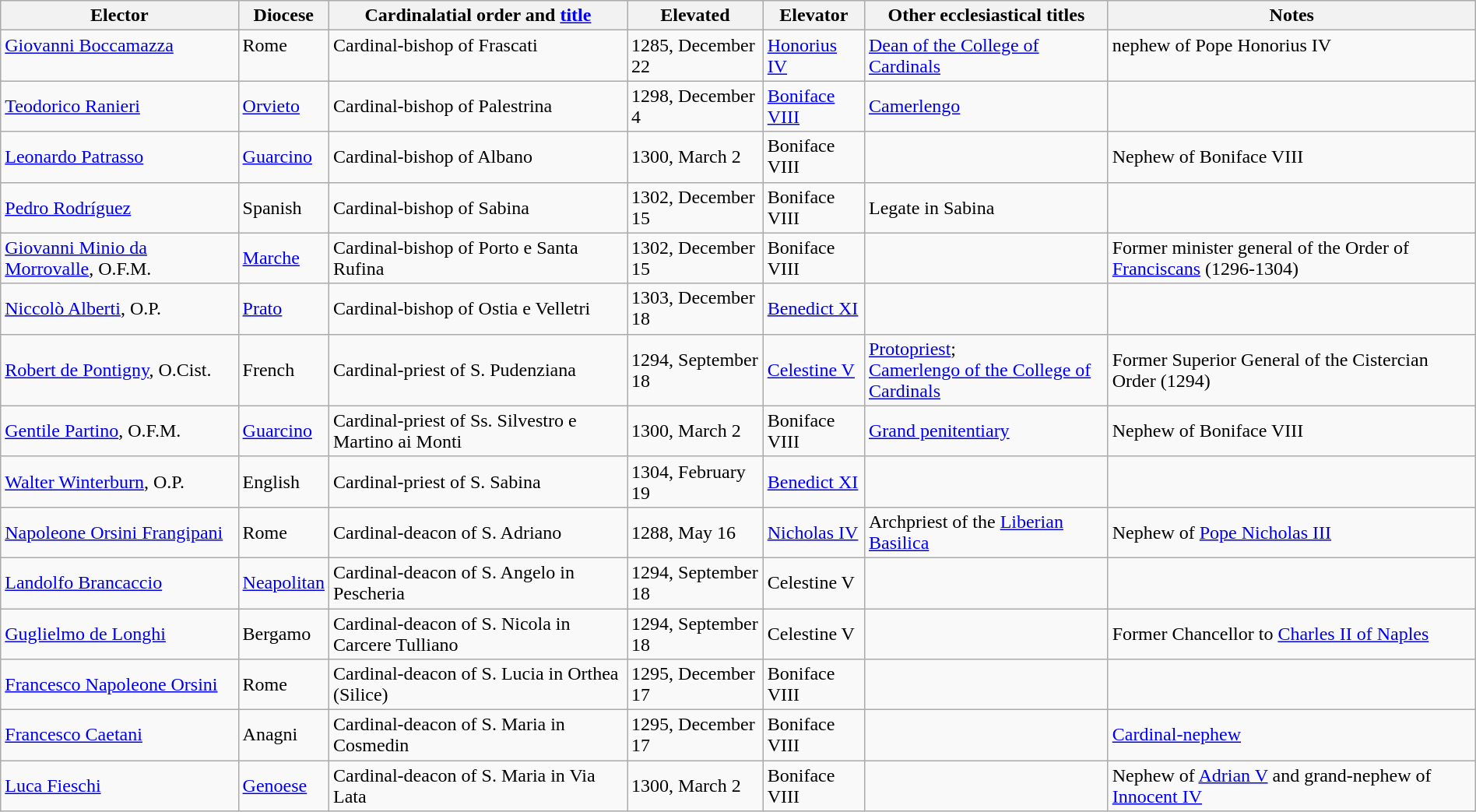<table class="wikitable sortable collapsible" style="width:100%">
<tr>
<th width="*">Elector</th>
<th width="*">Diocese</th>
<th width="*">Cardinalatial order and <a href='#'>title</a></th>
<th width="*">Elevated</th>
<th width="*">Elevator</th>
<th width="*">Other ecclesiastical titles</th>
<th width="*">Notes</th>
</tr>
<tr valign="top">
<td><a href='#'>Giovanni Boccamazza</a></td>
<td>Rome</td>
<td>Cardinal-bishop of Frascati</td>
<td>1285, December 22</td>
<td><a href='#'>Honorius IV</a></td>
<td><a href='#'>Dean of the College of Cardinals</a></td>
<td>nephew of Pope Honorius IV</td>
</tr>
<tr>
<td><a href='#'>Teodorico Ranieri</a></td>
<td><a href='#'>Orvieto</a></td>
<td>Cardinal-bishop of Palestrina</td>
<td>1298, December 4</td>
<td><a href='#'>Boniface VIII</a></td>
<td><a href='#'>Camerlengo</a></td>
<td></td>
</tr>
<tr>
<td><a href='#'>Leonardo Patrasso</a></td>
<td><a href='#'>Guarcino</a></td>
<td>Cardinal-bishop of Albano</td>
<td>1300, March 2</td>
<td>Boniface VIII</td>
<td></td>
<td>Nephew of Boniface VIII</td>
</tr>
<tr>
<td><a href='#'>Pedro Rodríguez</a></td>
<td>Spanish</td>
<td>Cardinal-bishop of Sabina</td>
<td>1302, December 15</td>
<td>Boniface VIII</td>
<td>Legate in Sabina</td>
<td></td>
</tr>
<tr>
<td><a href='#'>Giovanni Minio da Morrovalle</a>, O.F.M.</td>
<td><a href='#'>Marche</a></td>
<td>Cardinal-bishop of Porto e Santa Rufina</td>
<td>1302, December 15</td>
<td>Boniface VIII</td>
<td></td>
<td>Former minister general of the Order of <a href='#'>Franciscans</a> (1296-1304)</td>
</tr>
<tr>
<td><a href='#'>Niccolò Alberti</a>, O.P.</td>
<td><a href='#'>Prato</a></td>
<td>Cardinal-bishop of Ostia e Velletri</td>
<td>1303, December 18</td>
<td><a href='#'>Benedict XI</a></td>
<td></td>
<td></td>
</tr>
<tr>
<td><a href='#'>Robert de Pontigny</a>, O.Cist.</td>
<td>French</td>
<td>Cardinal-priest of S. Pudenziana</td>
<td>1294, September 18</td>
<td><a href='#'>Celestine V</a></td>
<td><a href='#'>Protopriest</a>;<br> <a href='#'>Camerlengo of the College of Cardinals</a></td>
<td>Former Superior General of the Cistercian Order (1294)</td>
</tr>
<tr>
<td><a href='#'>Gentile Partino</a>, O.F.M.</td>
<td><a href='#'>Guarcino</a></td>
<td>Cardinal-priest of Ss. Silvestro e Martino ai Monti</td>
<td>1300, March 2</td>
<td>Boniface VIII</td>
<td><a href='#'>Grand penitentiary</a></td>
<td>Nephew of Boniface VIII</td>
</tr>
<tr>
<td><a href='#'>Walter Winterburn</a>, O.P.</td>
<td>English</td>
<td>Cardinal-priest of S. Sabina</td>
<td>1304, February 19</td>
<td><a href='#'>Benedict XI</a></td>
<td></td>
<td></td>
</tr>
<tr>
<td><a href='#'>Napoleone Orsini Frangipani</a></td>
<td>Rome</td>
<td>Cardinal-deacon of S. Adriano</td>
<td>1288, May 16</td>
<td><a href='#'>Nicholas IV</a></td>
<td>Archpriest of the <a href='#'>Liberian Basilica</a></td>
<td>Nephew of <a href='#'>Pope Nicholas III</a></td>
</tr>
<tr>
<td><a href='#'>Landolfo Brancaccio</a></td>
<td><a href='#'>Neapolitan</a></td>
<td>Cardinal-deacon of S. Angelo in Pescheria</td>
<td>1294, September 18</td>
<td>Celestine V</td>
<td></td>
<td></td>
</tr>
<tr>
<td><a href='#'>Guglielmo de Longhi</a></td>
<td>Bergamo</td>
<td>Cardinal-deacon of S. Nicola in Carcere Tulliano</td>
<td>1294, September 18</td>
<td>Celestine V</td>
<td></td>
<td>Former Chancellor to <a href='#'>Charles II of Naples</a></td>
</tr>
<tr>
<td><a href='#'>Francesco Napoleone Orsini</a></td>
<td>Rome</td>
<td>Cardinal-deacon of S. Lucia in Orthea (Silice)</td>
<td>1295, December 17</td>
<td>Boniface VIII</td>
<td></td>
<td></td>
</tr>
<tr>
<td><a href='#'>Francesco Caetani</a></td>
<td>Anagni</td>
<td>Cardinal-deacon of S. Maria in Cosmedin</td>
<td>1295, December 17</td>
<td>Boniface VIII</td>
<td></td>
<td><a href='#'>Cardinal-nephew</a></td>
</tr>
<tr>
<td><a href='#'>Luca Fieschi</a></td>
<td><a href='#'>Genoese</a></td>
<td>Cardinal-deacon of S. Maria in Via Lata</td>
<td>1300, March 2</td>
<td>Boniface VIII</td>
<td></td>
<td>Nephew of <a href='#'>Adrian V</a> and grand-nephew of <a href='#'>Innocent IV</a></td>
</tr>
</table>
